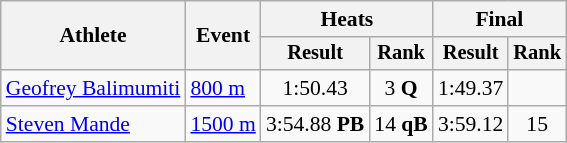<table class="wikitable" style="font-size:90%">
<tr>
<th rowspan=2>Athlete</th>
<th rowspan=2>Event</th>
<th colspan=2>Heats</th>
<th colspan=2>Final</th>
</tr>
<tr style="font-size:95%">
<th>Result</th>
<th>Rank</th>
<th>Result</th>
<th>Rank</th>
</tr>
<tr align=center>
<td align=left><a href='#'>Geofrey Balimumiti</a></td>
<td align=left><a href='#'>800 m</a></td>
<td>1:50.43</td>
<td>3 <strong>Q</strong></td>
<td>1:49.37</td>
<td></td>
</tr>
<tr align=center>
<td align=left><a href='#'>Steven Mande</a></td>
<td align=left><a href='#'>1500 m</a></td>
<td>3:54.88 <strong>PB</strong></td>
<td>14 <strong>qB</strong></td>
<td>3:59.12</td>
<td>15</td>
</tr>
</table>
